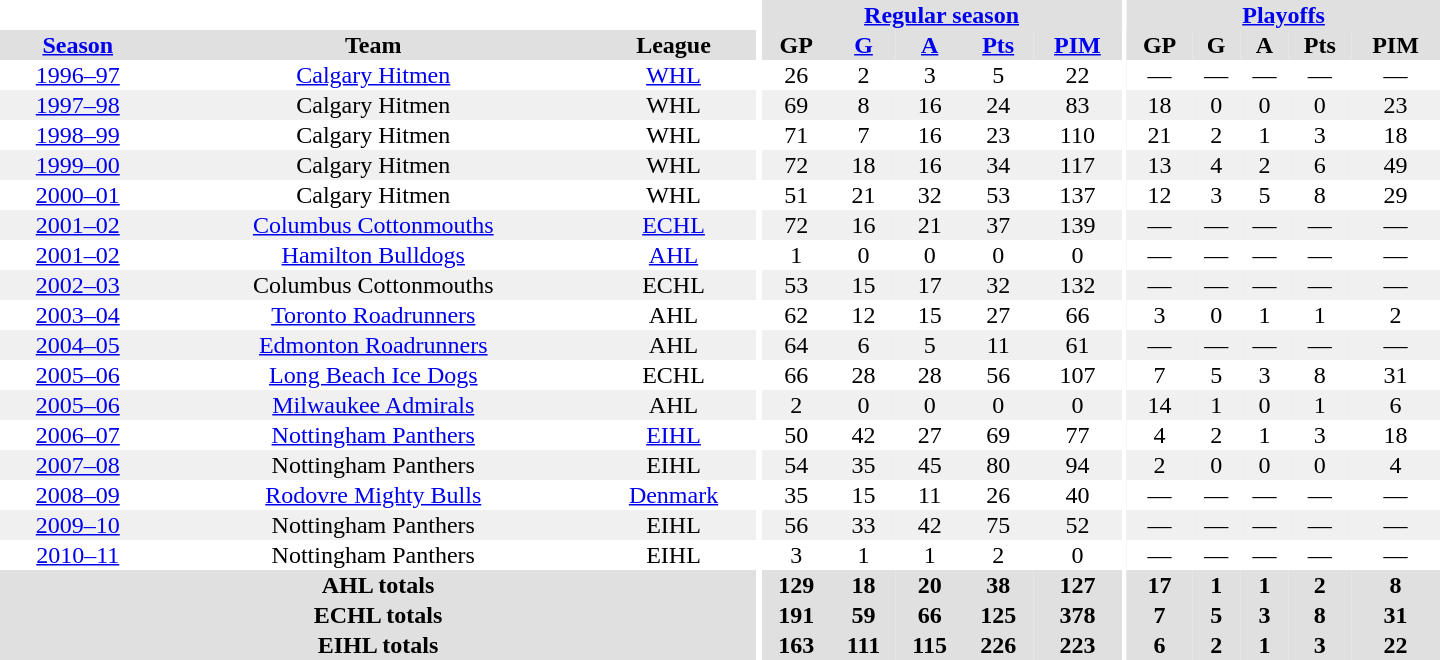<table border="0" cellpadding="1" cellspacing="0" style="text-align:center; width:60em">
<tr bgcolor="#e0e0e0">
<th colspan="3" bgcolor="#ffffff"></th>
<th rowspan="99" bgcolor="#ffffff"></th>
<th colspan="5"><a href='#'>Regular season</a></th>
<th rowspan="99" bgcolor="#ffffff"></th>
<th colspan="5"><a href='#'>Playoffs</a></th>
</tr>
<tr bgcolor="#e0e0e0">
<th><a href='#'>Season</a></th>
<th>Team</th>
<th>League</th>
<th>GP</th>
<th><a href='#'>G</a></th>
<th><a href='#'>A</a></th>
<th><a href='#'>Pts</a></th>
<th><a href='#'>PIM</a></th>
<th>GP</th>
<th>G</th>
<th>A</th>
<th>Pts</th>
<th>PIM</th>
</tr>
<tr>
<td><a href='#'>1996–97</a></td>
<td><a href='#'>Calgary Hitmen</a></td>
<td><a href='#'>WHL</a></td>
<td>26</td>
<td>2</td>
<td>3</td>
<td>5</td>
<td>22</td>
<td>—</td>
<td>—</td>
<td>—</td>
<td>—</td>
<td>—</td>
</tr>
<tr bgcolor="#f0f0f0">
<td><a href='#'>1997–98</a></td>
<td>Calgary Hitmen</td>
<td>WHL</td>
<td>69</td>
<td>8</td>
<td>16</td>
<td>24</td>
<td>83</td>
<td>18</td>
<td>0</td>
<td>0</td>
<td>0</td>
<td>23</td>
</tr>
<tr>
<td><a href='#'>1998–99</a></td>
<td>Calgary Hitmen</td>
<td>WHL</td>
<td>71</td>
<td>7</td>
<td>16</td>
<td>23</td>
<td>110</td>
<td>21</td>
<td>2</td>
<td>1</td>
<td>3</td>
<td>18</td>
</tr>
<tr bgcolor="#f0f0f0">
<td><a href='#'>1999–00</a></td>
<td>Calgary Hitmen</td>
<td>WHL</td>
<td>72</td>
<td>18</td>
<td>16</td>
<td>34</td>
<td>117</td>
<td>13</td>
<td>4</td>
<td>2</td>
<td>6</td>
<td>49</td>
</tr>
<tr>
<td><a href='#'>2000–01</a></td>
<td>Calgary Hitmen</td>
<td>WHL</td>
<td>51</td>
<td>21</td>
<td>32</td>
<td>53</td>
<td>137</td>
<td>12</td>
<td>3</td>
<td>5</td>
<td>8</td>
<td>29</td>
</tr>
<tr bgcolor="#f0f0f0">
<td><a href='#'>2001–02</a></td>
<td><a href='#'>Columbus Cottonmouths</a></td>
<td><a href='#'>ECHL</a></td>
<td>72</td>
<td>16</td>
<td>21</td>
<td>37</td>
<td>139</td>
<td>—</td>
<td>—</td>
<td>—</td>
<td>—</td>
<td>—</td>
</tr>
<tr>
<td><a href='#'>2001–02</a></td>
<td><a href='#'>Hamilton Bulldogs</a></td>
<td><a href='#'>AHL</a></td>
<td>1</td>
<td>0</td>
<td>0</td>
<td>0</td>
<td>0</td>
<td>—</td>
<td>—</td>
<td>—</td>
<td>—</td>
<td>—</td>
</tr>
<tr bgcolor="#f0f0f0">
<td><a href='#'>2002–03</a></td>
<td>Columbus Cottonmouths</td>
<td>ECHL</td>
<td>53</td>
<td>15</td>
<td>17</td>
<td>32</td>
<td>132</td>
<td>—</td>
<td>—</td>
<td>—</td>
<td>—</td>
<td>—</td>
</tr>
<tr>
<td><a href='#'>2003–04</a></td>
<td><a href='#'>Toronto Roadrunners</a></td>
<td>AHL</td>
<td>62</td>
<td>12</td>
<td>15</td>
<td>27</td>
<td>66</td>
<td>3</td>
<td>0</td>
<td>1</td>
<td>1</td>
<td>2</td>
</tr>
<tr bgcolor="#f0f0f0">
<td><a href='#'>2004–05</a></td>
<td><a href='#'>Edmonton Roadrunners</a></td>
<td>AHL</td>
<td>64</td>
<td>6</td>
<td>5</td>
<td>11</td>
<td>61</td>
<td>—</td>
<td>—</td>
<td>—</td>
<td>—</td>
<td>—</td>
</tr>
<tr>
<td><a href='#'>2005–06</a></td>
<td><a href='#'>Long Beach Ice Dogs</a></td>
<td>ECHL</td>
<td>66</td>
<td>28</td>
<td>28</td>
<td>56</td>
<td>107</td>
<td>7</td>
<td>5</td>
<td>3</td>
<td>8</td>
<td>31</td>
</tr>
<tr bgcolor="#f0f0f0">
<td><a href='#'>2005–06</a></td>
<td><a href='#'>Milwaukee Admirals</a></td>
<td>AHL</td>
<td>2</td>
<td>0</td>
<td>0</td>
<td>0</td>
<td>0</td>
<td>14</td>
<td>1</td>
<td>0</td>
<td>1</td>
<td>6</td>
</tr>
<tr>
<td><a href='#'>2006–07</a></td>
<td><a href='#'>Nottingham Panthers</a></td>
<td><a href='#'>EIHL</a></td>
<td>50</td>
<td>42</td>
<td>27</td>
<td>69</td>
<td>77</td>
<td>4</td>
<td>2</td>
<td>1</td>
<td>3</td>
<td>18</td>
</tr>
<tr bgcolor="#f0f0f0">
<td><a href='#'>2007–08</a></td>
<td>Nottingham Panthers</td>
<td>EIHL</td>
<td>54</td>
<td>35</td>
<td>45</td>
<td>80</td>
<td>94</td>
<td>2</td>
<td>0</td>
<td>0</td>
<td>0</td>
<td>4</td>
</tr>
<tr>
<td><a href='#'>2008–09</a></td>
<td><a href='#'>Rodovre Mighty Bulls</a></td>
<td><a href='#'>Denmark</a></td>
<td>35</td>
<td>15</td>
<td>11</td>
<td>26</td>
<td>40</td>
<td>—</td>
<td>—</td>
<td>—</td>
<td>—</td>
<td>—</td>
</tr>
<tr bgcolor="#f0f0f0">
<td><a href='#'>2009–10</a></td>
<td>Nottingham Panthers</td>
<td>EIHL</td>
<td>56</td>
<td>33</td>
<td>42</td>
<td>75</td>
<td>52</td>
<td>—</td>
<td>—</td>
<td>—</td>
<td>—</td>
<td>—</td>
</tr>
<tr>
<td><a href='#'>2010–11</a></td>
<td>Nottingham Panthers</td>
<td>EIHL</td>
<td>3</td>
<td>1</td>
<td>1</td>
<td>2</td>
<td>0</td>
<td>—</td>
<td>—</td>
<td>—</td>
<td>—</td>
<td>—</td>
</tr>
<tr>
</tr>
<tr ALIGN="center" bgcolor="#e0e0e0">
<th colspan="3">AHL totals</th>
<th ALIGN="center">129</th>
<th ALIGN="center">18</th>
<th ALIGN="center">20</th>
<th ALIGN="center">38</th>
<th ALIGN="center">127</th>
<th ALIGN="center">17</th>
<th ALIGN="center">1</th>
<th ALIGN="center">1</th>
<th ALIGN="center">2</th>
<th ALIGN="center">8</th>
</tr>
<tr>
</tr>
<tr ALIGN="center" bgcolor="#e0e0e0">
<th colspan="3">ECHL totals</th>
<th ALIGN="center">191</th>
<th ALIGN="center">59</th>
<th ALIGN="center">66</th>
<th ALIGN="center">125</th>
<th ALIGN="center">378</th>
<th ALIGN="center">7</th>
<th ALIGN="center">5</th>
<th ALIGN="center">3</th>
<th ALIGN="center">8</th>
<th ALIGN="center">31</th>
</tr>
<tr>
</tr>
<tr ALIGN="center" bgcolor="#e0e0e0">
<th colspan="3">EIHL totals</th>
<th ALIGN="center">163</th>
<th ALIGN="center">111</th>
<th ALIGN="center">115</th>
<th ALIGN="center">226</th>
<th ALIGN="center">223</th>
<th ALIGN="center">6</th>
<th ALIGN="center">2</th>
<th ALIGN="center">1</th>
<th ALIGN="center">3</th>
<th ALIGN="center">22</th>
</tr>
</table>
